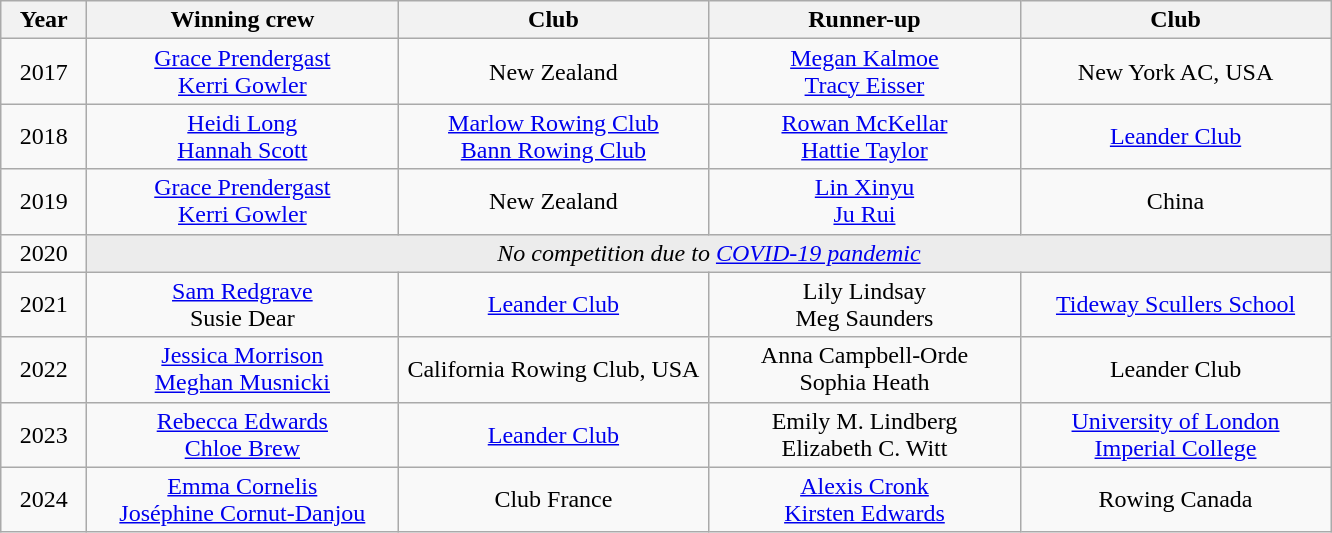<table class="wikitable" style="text-align:center">
<tr>
<th width=50>Year</th>
<th width=200>Winning crew</th>
<th width=200>Club</th>
<th width=200>Runner-up</th>
<th width=200>Club</th>
</tr>
<tr>
<td>2017</td>
<td><a href='#'>Grace Prendergast</a><br><a href='#'>Kerri Gowler</a></td>
<td>New Zealand</td>
<td><a href='#'>Megan Kalmoe</a><br> <a href='#'>Tracy Eisser</a></td>
<td>New York AC, USA</td>
</tr>
<tr>
<td>2018</td>
<td><a href='#'>Heidi Long</a><br><a href='#'>Hannah Scott</a></td>
<td><a href='#'>Marlow Rowing Club</a><br> <a href='#'>Bann Rowing Club</a></td>
<td><a href='#'>Rowan McKellar</a><br><a href='#'>Hattie Taylor</a></td>
<td><a href='#'>Leander Club</a></td>
</tr>
<tr>
<td>2019</td>
<td><a href='#'>Grace Prendergast</a><br><a href='#'>Kerri Gowler</a></td>
<td>New Zealand</td>
<td><a href='#'>Lin Xinyu</a> <br> <a href='#'>Ju Rui</a></td>
<td>China</td>
</tr>
<tr>
<td>2020</td>
<td colspan=4 bgcolor="ececec"><em>No competition due to <a href='#'>COVID-19 pandemic</a></em></td>
</tr>
<tr>
<td>2021</td>
<td><a href='#'>Sam Redgrave</a><br> Susie Dear</td>
<td><a href='#'>Leander Club</a></td>
<td>Lily Lindsay <br> Meg Saunders</td>
<td><a href='#'>Tideway Scullers School</a></td>
</tr>
<tr>
<td>2022</td>
<td><a href='#'>Jessica Morrison</a><br> <a href='#'>Meghan Musnicki</a></td>
<td>California Rowing Club, USA</td>
<td>Anna Campbell-Orde<br>Sophia Heath</td>
<td>Leander Club</td>
</tr>
<tr>
<td>2023</td>
<td><a href='#'>Rebecca Edwards</a><br> <a href='#'>Chloe Brew</a></td>
<td><a href='#'>Leander Club</a></td>
<td>Emily M. Lindberg <br>Elizabeth C. Witt</td>
<td><a href='#'>University of London</a><br> <a href='#'>Imperial College</a></td>
</tr>
<tr>
<td>2024</td>
<td><a href='#'>Emma Cornelis</a><br><a href='#'>Joséphine Cornut-Danjou</a></td>
<td>Club France</td>
<td><a href='#'>Alexis Cronk</a> <br> <a href='#'>Kirsten Edwards</a></td>
<td>Rowing Canada</td>
</tr>
</table>
